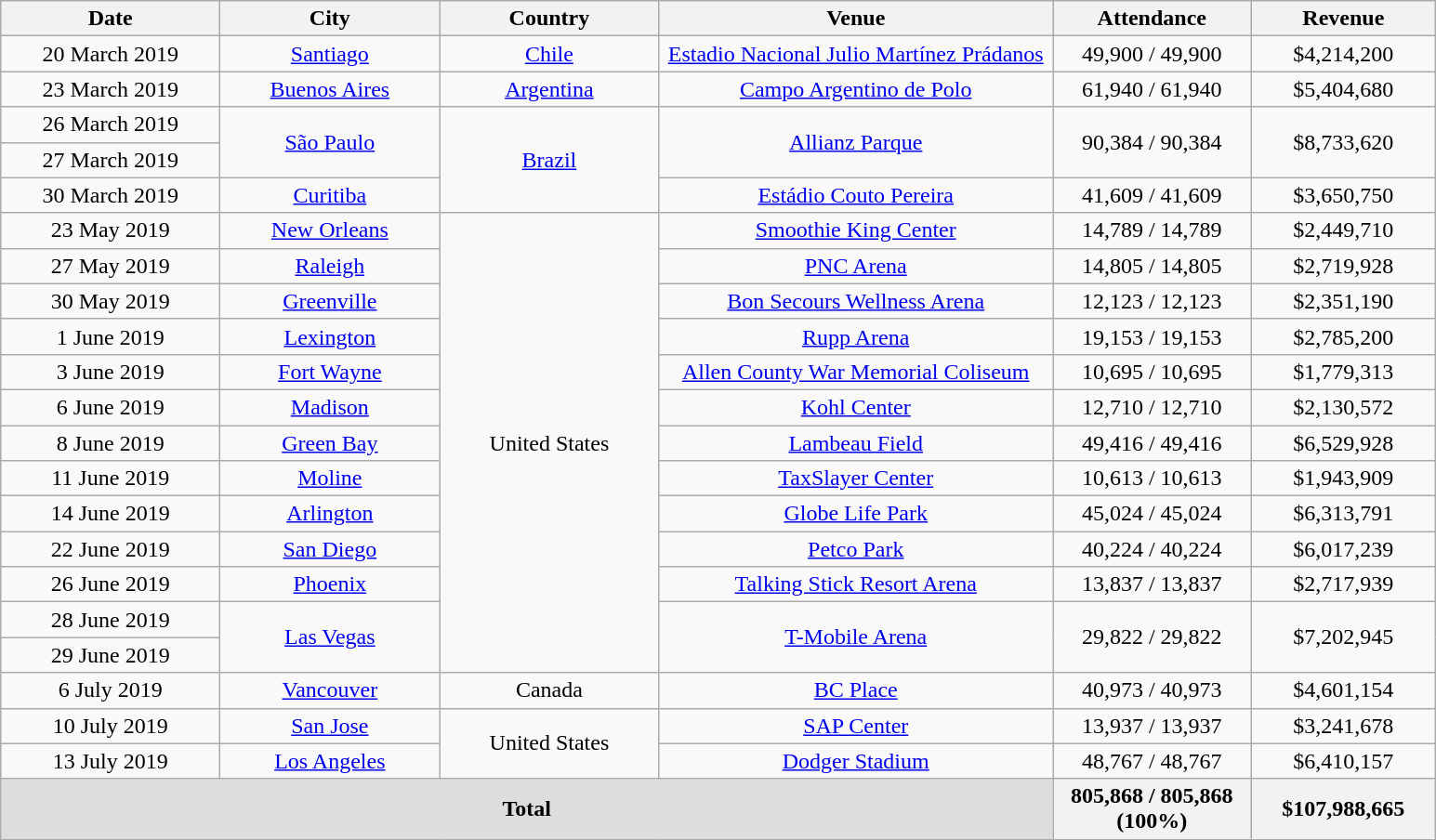<table class="wikitable" style="text-align:center;">
<tr>
<th width="150">Date</th>
<th width="150">City</th>
<th width="150">Country</th>
<th width="275">Venue</th>
<th width="135">Attendance</th>
<th width="125">Revenue</th>
</tr>
<tr>
<td>20 March 2019</td>
<td><a href='#'>Santiago</a></td>
<td><a href='#'>Chile</a></td>
<td><a href='#'>Estadio Nacional Julio Martínez Prádanos</a></td>
<td>49,900 / 49,900</td>
<td>$4,214,200</td>
</tr>
<tr>
<td>23 March 2019</td>
<td><a href='#'>Buenos Aires</a></td>
<td><a href='#'>Argentina</a></td>
<td><a href='#'>Campo Argentino de Polo</a></td>
<td>61,940 / 61,940</td>
<td>$5,404,680</td>
</tr>
<tr>
<td>26 March 2019</td>
<td rowspan="2"><a href='#'>São Paulo</a></td>
<td rowspan="3"><a href='#'>Brazil</a></td>
<td rowspan="2"><a href='#'>Allianz Parque</a></td>
<td rowspan="2">90,384 / 90,384</td>
<td rowspan="2">$8,733,620</td>
</tr>
<tr>
<td>27 March 2019</td>
</tr>
<tr>
<td>30 March 2019</td>
<td><a href='#'>Curitiba</a></td>
<td><a href='#'>Estádio Couto Pereira</a></td>
<td>41,609 / 41,609</td>
<td>$3,650,750</td>
</tr>
<tr>
<td>23 May 2019</td>
<td><a href='#'>New Orleans</a></td>
<td rowspan="13">United States</td>
<td><a href='#'>Smoothie King Center</a></td>
<td>14,789 / 14,789</td>
<td>$2,449,710</td>
</tr>
<tr>
<td>27 May 2019</td>
<td><a href='#'>Raleigh</a></td>
<td><a href='#'>PNC Arena</a></td>
<td>14,805 / 14,805</td>
<td>$2,719,928</td>
</tr>
<tr>
<td>30 May 2019</td>
<td><a href='#'>Greenville</a></td>
<td><a href='#'>Bon Secours Wellness Arena</a></td>
<td>12,123 / 12,123</td>
<td>$2,351,190</td>
</tr>
<tr>
<td>1 June 2019</td>
<td><a href='#'>Lexington</a></td>
<td><a href='#'>Rupp Arena</a></td>
<td>19,153 / 19,153</td>
<td>$2,785,200</td>
</tr>
<tr>
<td>3 June 2019</td>
<td><a href='#'>Fort Wayne</a></td>
<td><a href='#'>Allen County War Memorial Coliseum</a></td>
<td>10,695 / 10,695</td>
<td>$1,779,313</td>
</tr>
<tr>
<td>6 June 2019</td>
<td><a href='#'>Madison</a></td>
<td><a href='#'>Kohl Center</a></td>
<td>12,710 / 12,710</td>
<td>$2,130,572</td>
</tr>
<tr>
<td>8 June 2019</td>
<td><a href='#'>Green Bay</a></td>
<td><a href='#'>Lambeau Field</a></td>
<td>49,416 / 49,416</td>
<td>$6,529,928</td>
</tr>
<tr>
<td>11 June 2019</td>
<td><a href='#'>Moline</a></td>
<td><a href='#'>TaxSlayer Center</a></td>
<td>10,613 /  10,613</td>
<td>$1,943,909</td>
</tr>
<tr>
<td>14 June 2019</td>
<td><a href='#'>Arlington</a></td>
<td><a href='#'>Globe Life Park</a></td>
<td>45,024 / 45,024</td>
<td>$6,313,791</td>
</tr>
<tr>
<td>22 June 2019</td>
<td><a href='#'>San Diego</a></td>
<td><a href='#'>Petco Park</a></td>
<td>40,224 / 40,224</td>
<td>$6,017,239</td>
</tr>
<tr>
<td>26 June 2019</td>
<td><a href='#'>Phoenix</a></td>
<td><a href='#'>Talking Stick Resort Arena</a></td>
<td>13,837 / 13,837</td>
<td>$2,717,939</td>
</tr>
<tr>
<td>28 June 2019</td>
<td rowspan="2"><a href='#'>Las Vegas</a></td>
<td rowspan="2"><a href='#'>T-Mobile Arena</a></td>
<td rowspan="2">29,822 / 29,822</td>
<td rowspan="2">$7,202,945</td>
</tr>
<tr>
<td>29 June 2019</td>
</tr>
<tr>
<td>6 July 2019</td>
<td><a href='#'>Vancouver</a></td>
<td>Canada</td>
<td><a href='#'>BC Place</a></td>
<td>40,973 / 40,973</td>
<td>$4,601,154</td>
</tr>
<tr>
<td>10 July 2019</td>
<td><a href='#'>San Jose</a></td>
<td rowspan="2">United States</td>
<td><a href='#'>SAP Center</a></td>
<td>13,937 / 13,937</td>
<td>$3,241,678</td>
</tr>
<tr>
<td>13 July 2019</td>
<td><a href='#'>Los Angeles</a></td>
<td><a href='#'>Dodger Stadium</a></td>
<td>48,767 / 48,767</td>
<td>$6,410,157</td>
</tr>
<tr>
<th colspan="4" style="background:#ddd;">Total</th>
<th>805,868 / 805,868 (100%)</th>
<th>$107,988,665</th>
</tr>
</table>
